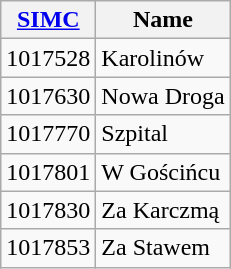<table class="wikitable">
<tr>
<th><a href='#'>SIMC</a></th>
<th>Name</th>
</tr>
<tr>
<td>1017528</td>
<td>Karolinów</td>
</tr>
<tr>
<td>1017630</td>
<td>Nowa Droga</td>
</tr>
<tr>
<td>1017770</td>
<td>Szpital</td>
</tr>
<tr>
<td>1017801</td>
<td>W Gościńcu</td>
</tr>
<tr>
<td>1017830</td>
<td>Za Karczmą</td>
</tr>
<tr>
<td>1017853</td>
<td>Za Stawem</td>
</tr>
</table>
